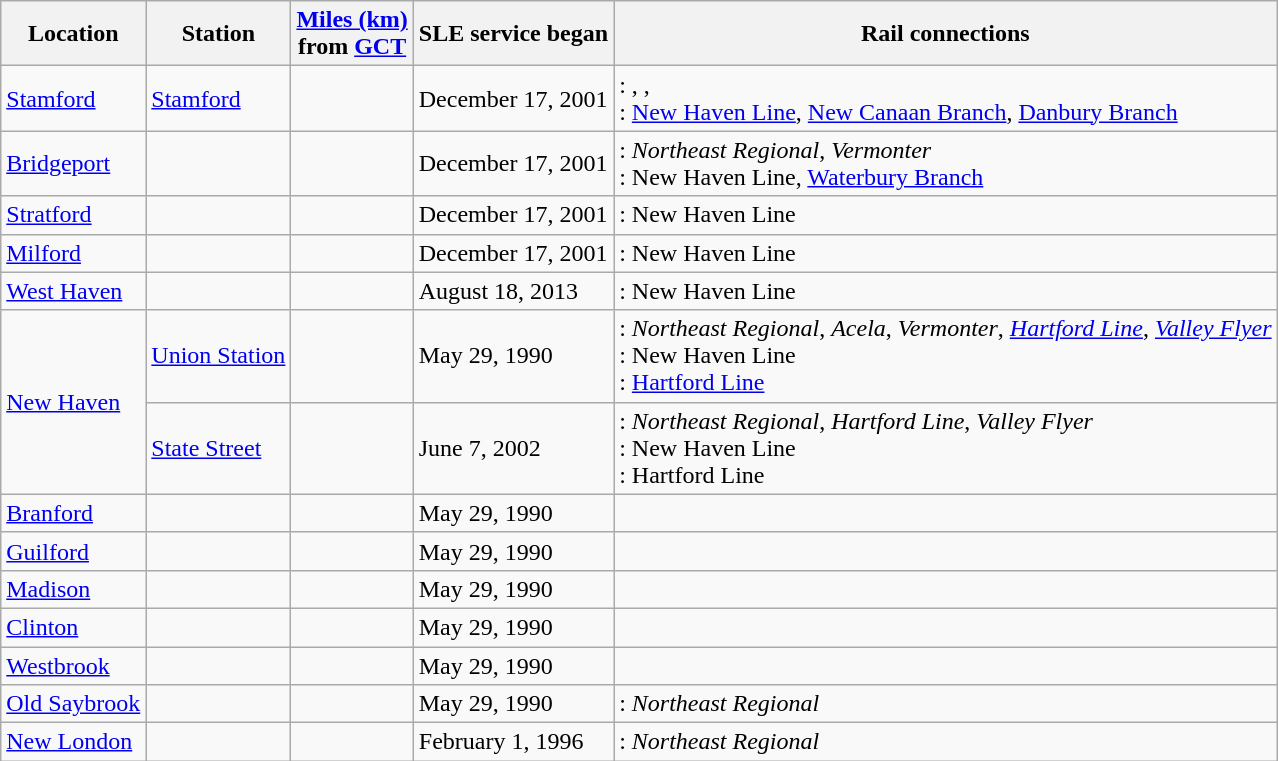<table class="wikitable">
<tr>
<th>Location</th>
<th>Station</th>
<th><a href='#'>Miles (km)</a><br>from <a href='#'>GCT</a></th>
<th>SLE service began</th>
<th>Rail connections</th>
</tr>
<tr>
<td><a href='#'>Stamford</a></td>
<td><a href='#'>Stamford</a></td>
<td></td>
<td>December 17, 2001</td>
<td>: , , <br>: <a href='#'>New Haven Line</a>, <a href='#'>New Canaan Branch</a>, <a href='#'>Danbury Branch</a></td>
</tr>
<tr>
<td><a href='#'>Bridgeport</a></td>
<td></td>
<td></td>
<td>December 17, 2001</td>
<td>: <em>Northeast Regional</em>, <em>Vermonter</em><br>: New Haven Line, <a href='#'>Waterbury Branch</a></td>
</tr>
<tr>
<td><a href='#'>Stratford</a></td>
<td></td>
<td></td>
<td>December 17, 2001</td>
<td>: New Haven Line</td>
</tr>
<tr>
<td><a href='#'>Milford</a></td>
<td></td>
<td></td>
<td>December 17, 2001</td>
<td>: New Haven Line</td>
</tr>
<tr>
<td><a href='#'>West Haven</a></td>
<td></td>
<td></td>
<td>August 18, 2013</td>
<td>: New Haven Line</td>
</tr>
<tr>
<td rowspan=2><a href='#'>New Haven</a></td>
<td><a href='#'>Union Station</a></td>
<td></td>
<td>May 29, 1990</td>
<td>: <em>Northeast Regional</em>, <em>Acela</em>, <em>Vermonter</em>, <a href='#'><em>Hartford Line</em></a>, <em><a href='#'>Valley Flyer</a></em><br>: New Haven Line<br>: <a href='#'>Hartford Line</a></td>
</tr>
<tr>
<td><a href='#'>State Street</a></td>
<td></td>
<td>June 7, 2002</td>
<td>: <em>Northeast Regional</em>, <em>Hartford Line</em>, <em>Valley Flyer</em><br>: New Haven Line<br>: Hartford Line</td>
</tr>
<tr>
<td><a href='#'>Branford</a></td>
<td></td>
<td></td>
<td>May 29, 1990</td>
<td></td>
</tr>
<tr>
<td><a href='#'>Guilford</a></td>
<td></td>
<td></td>
<td>May 29, 1990</td>
<td></td>
</tr>
<tr>
<td><a href='#'>Madison</a></td>
<td></td>
<td></td>
<td>May 29, 1990</td>
<td></td>
</tr>
<tr>
<td><a href='#'>Clinton</a></td>
<td></td>
<td></td>
<td>May 29, 1990</td>
<td></td>
</tr>
<tr>
<td><a href='#'>Westbrook</a></td>
<td></td>
<td></td>
<td>May 29, 1990</td>
<td></td>
</tr>
<tr>
<td><a href='#'>Old Saybrook</a></td>
<td></td>
<td></td>
<td>May 29, 1990</td>
<td>: <em>Northeast Regional</em></td>
</tr>
<tr>
<td><a href='#'>New London</a></td>
<td></td>
<td></td>
<td>February 1, 1996</td>
<td>: <em>Northeast Regional</em></td>
</tr>
</table>
